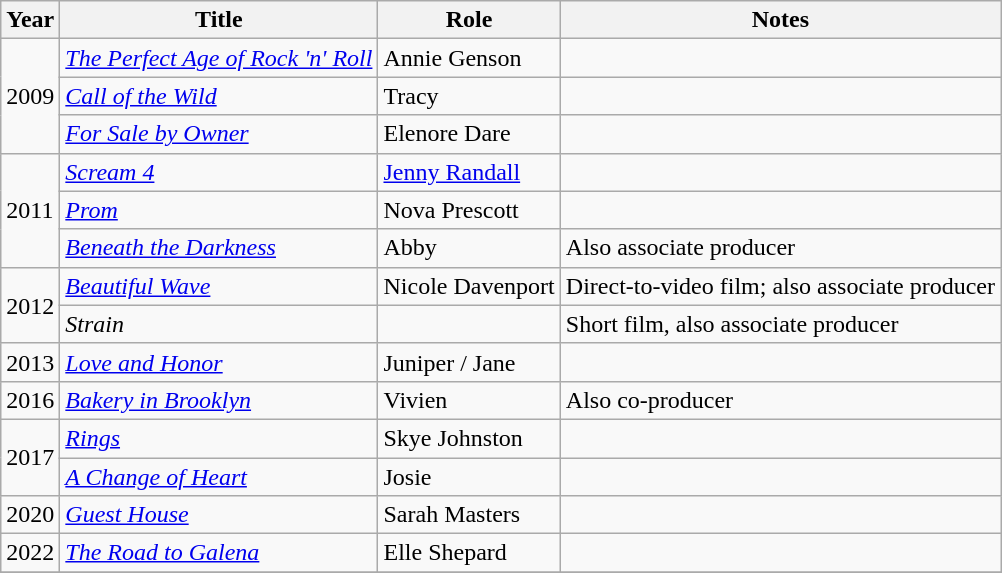<table class="wikitable sortable">
<tr>
<th>Year</th>
<th>Title</th>
<th>Role</th>
<th class="unsortable">Notes</th>
</tr>
<tr>
<td rowspan="3">2009</td>
<td><em><a href='#'>The Perfect Age of Rock 'n' Roll</a></em></td>
<td>Annie Genson</td>
<td></td>
</tr>
<tr>
<td><em><a href='#'>Call of the Wild</a></em></td>
<td>Tracy</td>
<td></td>
</tr>
<tr>
<td><em><a href='#'>For Sale by Owner</a></em></td>
<td>Elenore Dare</td>
<td></td>
</tr>
<tr>
<td rowspan="3">2011</td>
<td><em><a href='#'>Scream 4</a></em></td>
<td><a href='#'>Jenny Randall</a></td>
<td></td>
</tr>
<tr>
<td><em><a href='#'>Prom</a></em></td>
<td>Nova Prescott</td>
<td></td>
</tr>
<tr>
<td><em><a href='#'>Beneath the Darkness</a></em></td>
<td>Abby</td>
<td>Also associate producer</td>
</tr>
<tr>
<td rowspan="2">2012</td>
<td><em><a href='#'>Beautiful Wave</a></em></td>
<td>Nicole Davenport</td>
<td>Direct-to-video film; also associate producer</td>
</tr>
<tr>
<td><em>Strain</em></td>
<td></td>
<td>Short film, also associate producer</td>
</tr>
<tr>
<td>2013</td>
<td><em><a href='#'>Love and Honor</a></em></td>
<td>Juniper / Jane</td>
<td></td>
</tr>
<tr>
<td>2016</td>
<td><em><a href='#'>Bakery in Brooklyn</a></em></td>
<td>Vivien</td>
<td>Also co-producer</td>
</tr>
<tr>
<td rowspan="2">2017</td>
<td><em><a href='#'>Rings</a></em></td>
<td>Skye Johnston</td>
<td></td>
</tr>
<tr>
<td><em><a href='#'>A Change of Heart</a></em></td>
<td>Josie</td>
<td></td>
</tr>
<tr>
<td>2020</td>
<td><em><a href='#'>Guest House</a></em></td>
<td>Sarah Masters</td>
<td></td>
</tr>
<tr>
<td>2022</td>
<td><em><a href='#'>The Road to Galena</a></em></td>
<td>Elle Shepard</td>
<td></td>
</tr>
<tr>
</tr>
</table>
